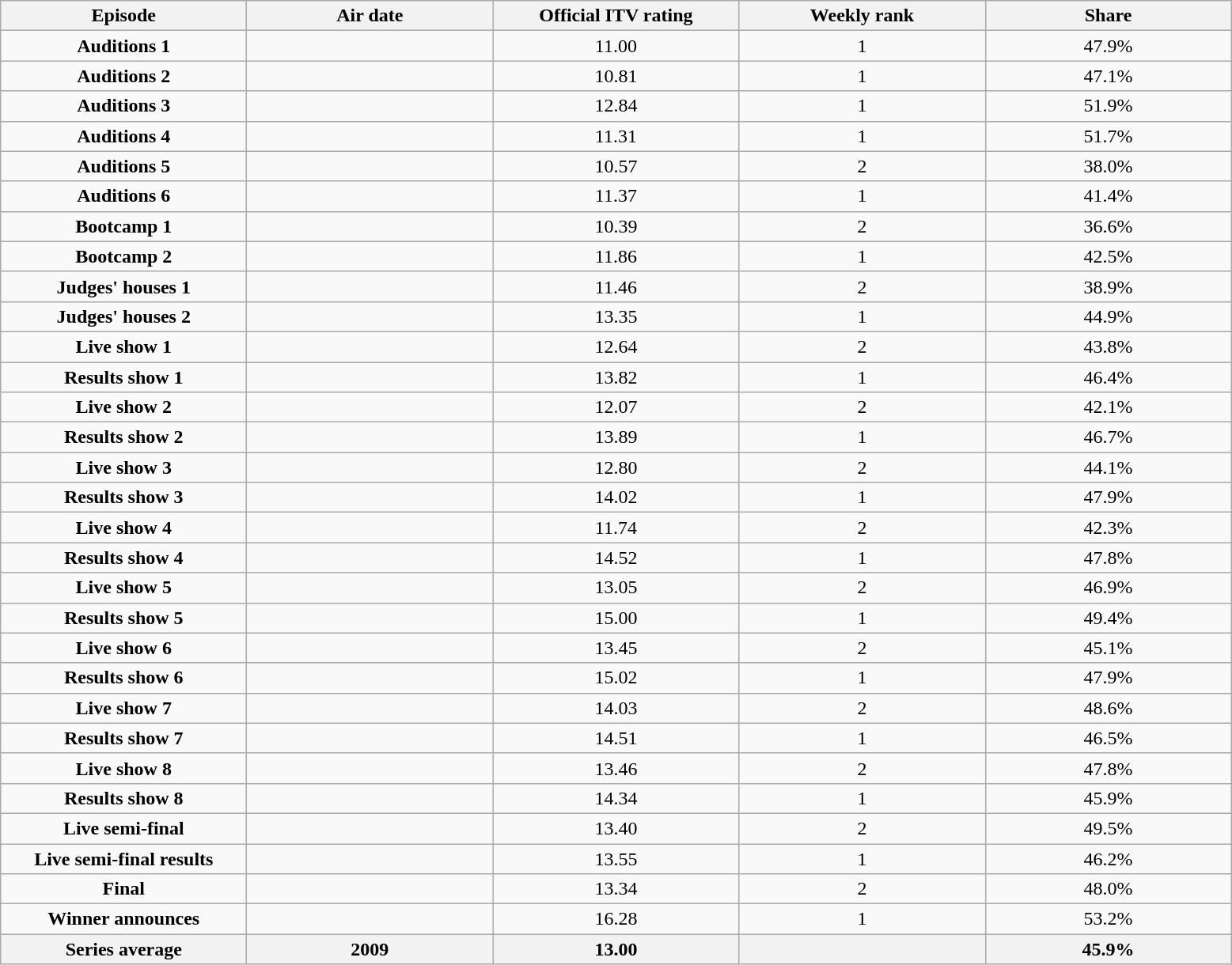<table class="wikitable sortable" style="text-align:center">
<tr>
<th scope="col" style="width:200px;">Episode</th>
<th scope="col" style="width:200px;">Air date</th>
<th scope="col" style="width:200px;">Official ITV rating</th>
<th scope="col" style="width:200px;">Weekly rank</th>
<th scope="col" style="width:200px;">Share</th>
</tr>
<tr>
<td><strong>Auditions 1</strong></td>
<td></td>
<td>11.00</td>
<td>1</td>
<td>47.9%</td>
</tr>
<tr>
<td><strong>Auditions 2</strong></td>
<td></td>
<td>10.81</td>
<td>1</td>
<td>47.1%</td>
</tr>
<tr>
<td><strong>Auditions 3</strong></td>
<td></td>
<td>12.84</td>
<td>1</td>
<td>51.9%</td>
</tr>
<tr>
<td><strong>Auditions 4</strong></td>
<td></td>
<td>11.31</td>
<td>1</td>
<td>51.7%</td>
</tr>
<tr>
<td><strong>Auditions 5</strong></td>
<td></td>
<td>10.57</td>
<td>2</td>
<td>38.0%</td>
</tr>
<tr>
<td><strong>Auditions 6</strong></td>
<td></td>
<td>11.37</td>
<td>1</td>
<td>41.4%</td>
</tr>
<tr>
<td><strong>Bootcamp 1</strong></td>
<td></td>
<td>10.39</td>
<td>2</td>
<td>36.6%</td>
</tr>
<tr>
<td><strong>Bootcamp 2</strong></td>
<td></td>
<td>11.86</td>
<td>1</td>
<td>42.5%</td>
</tr>
<tr>
<td><strong>Judges' houses 1</strong></td>
<td></td>
<td>11.46</td>
<td>2</td>
<td>38.9%</td>
</tr>
<tr>
<td><strong>Judges' houses 2</strong></td>
<td></td>
<td>13.35</td>
<td>1</td>
<td>44.9%</td>
</tr>
<tr>
<td><strong>Live show 1</strong></td>
<td></td>
<td>12.64</td>
<td>2</td>
<td>43.8%</td>
</tr>
<tr>
<td><strong>Results show 1</strong></td>
<td></td>
<td>13.82</td>
<td>1</td>
<td>46.4%</td>
</tr>
<tr>
<td><strong>Live show 2</strong></td>
<td></td>
<td>12.07</td>
<td>2</td>
<td>42.1%</td>
</tr>
<tr>
<td><strong>Results show 2</strong></td>
<td></td>
<td>13.89</td>
<td>1</td>
<td>46.7%</td>
</tr>
<tr>
<td><strong>Live show 3</strong></td>
<td></td>
<td>12.80</td>
<td>2</td>
<td>44.1%</td>
</tr>
<tr>
<td><strong>Results show 3</strong></td>
<td></td>
<td>14.02</td>
<td>1</td>
<td>47.9%</td>
</tr>
<tr>
<td><strong>Live show 4</strong></td>
<td></td>
<td>11.74</td>
<td>2</td>
<td>42.3%</td>
</tr>
<tr>
<td><strong>Results show 4</strong></td>
<td></td>
<td>14.52</td>
<td>1</td>
<td>47.8%</td>
</tr>
<tr>
<td><strong>Live show 5</strong></td>
<td></td>
<td>13.05</td>
<td>2</td>
<td>46.9%</td>
</tr>
<tr>
<td><strong>Results show 5</strong></td>
<td></td>
<td>15.00</td>
<td>1</td>
<td>49.4%</td>
</tr>
<tr>
<td><strong>Live show 6</strong></td>
<td></td>
<td>13.45</td>
<td>2</td>
<td>45.1%</td>
</tr>
<tr>
<td><strong>Results show 6</strong></td>
<td></td>
<td>15.02</td>
<td>1</td>
<td>47.9%</td>
</tr>
<tr>
<td><strong>Live show 7</strong></td>
<td></td>
<td>14.03</td>
<td>2</td>
<td>48.6%</td>
</tr>
<tr>
<td><strong>Results show 7</strong></td>
<td></td>
<td>14.51</td>
<td>1</td>
<td>46.5%</td>
</tr>
<tr>
<td><strong>Live show 8</strong></td>
<td></td>
<td>13.46</td>
<td>2</td>
<td>47.8%</td>
</tr>
<tr>
<td><strong>Results show 8</strong></td>
<td></td>
<td>14.34</td>
<td>1</td>
<td>45.9%</td>
</tr>
<tr>
<td><strong>Live semi-final</strong></td>
<td></td>
<td>13.40</td>
<td>2</td>
<td>49.5%</td>
</tr>
<tr>
<td><strong>Live semi-final results</strong></td>
<td></td>
<td>13.55</td>
<td>1</td>
<td>46.2%</td>
</tr>
<tr>
<td><strong>Final</strong></td>
<td></td>
<td>13.34</td>
<td>2</td>
<td>48.0%</td>
</tr>
<tr>
<td><strong>Winner announces</strong></td>
<td></td>
<td>16.28</td>
<td>1</td>
<td>53.2%</td>
</tr>
<tr>
<th><strong>Series average</strong></th>
<th>2009</th>
<th>13.00</th>
<th></th>
<th>45.9%</th>
</tr>
</table>
